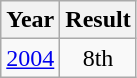<table class="wikitable" style="text-align:center">
<tr>
<th>Year</th>
<th>Result</th>
</tr>
<tr>
<td><a href='#'>2004</a></td>
<td>8th</td>
</tr>
</table>
